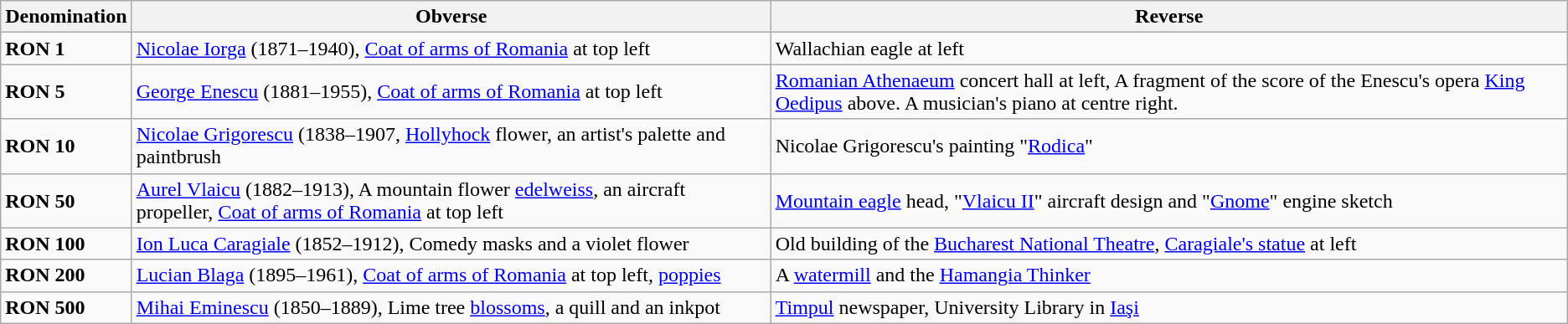<table class="wikitable">
<tr ">
<th>Denomination</th>
<th>Obverse</th>
<th>Reverse</th>
</tr>
<tr>
<td><strong>RON 1</strong></td>
<td><a href='#'>Nicolae Iorga</a> (1871–1940), <a href='#'>Coat of arms of Romania</a> at top left</td>
<td>Wallachian eagle at left</td>
</tr>
<tr>
<td><strong>RON 5</strong></td>
<td><a href='#'>George Enescu</a> (1881–1955), <a href='#'>Coat of arms of Romania</a> at top left</td>
<td><a href='#'>Romanian Athenaeum</a> concert hall at left, A fragment of the score of the Enescu's opera <a href='#'>King Oedipus</a> above. A musician's piano at centre right.</td>
</tr>
<tr>
<td><strong>RON 10</strong></td>
<td><a href='#'>Nicolae Grigorescu</a> (1838–1907, <a href='#'>Hollyhock</a> flower, an artist's palette and paintbrush</td>
<td>Nicolae Grigorescu's painting "<a href='#'>Rodica</a>"</td>
</tr>
<tr>
<td><strong>RON 50</strong></td>
<td><a href='#'>Aurel Vlaicu</a> (1882–1913), A mountain flower <a href='#'>edelweiss</a>, an aircraft propeller, <a href='#'>Coat of arms of Romania</a> at top left</td>
<td><a href='#'>Mountain eagle</a> head, "<a href='#'>Vlaicu II</a>" aircraft design and "<a href='#'>Gnome</a>" engine sketch</td>
</tr>
<tr>
<td><strong>RON 100</strong></td>
<td><a href='#'>Ion Luca Caragiale</a> (1852–1912), Comedy masks and a violet flower</td>
<td>Old building of the <a href='#'>Bucharest National Theatre</a>, <a href='#'>Caragiale's statue</a> at left</td>
</tr>
<tr>
<td><strong>RON 200</strong></td>
<td><a href='#'>Lucian Blaga</a> (1895–1961), <a href='#'>Coat of arms of Romania</a> at top left, <a href='#'>poppies</a></td>
<td>A <a href='#'>watermill</a> and the <a href='#'>Hamangia Thinker</a></td>
</tr>
<tr>
<td><strong>RON 500</strong></td>
<td><a href='#'>Mihai Eminescu</a> (1850–1889), Lime tree <a href='#'>blossoms</a>, a quill and an inkpot</td>
<td><a href='#'>Timpul</a> newspaper, University Library in <a href='#'>Iaşi</a></td>
</tr>
</table>
